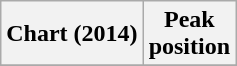<table class="wikitable sortable plainrowheaders" style="text-align:center">
<tr>
<th scope="col">Chart (2014)</th>
<th scope="col">Peak<br> position</th>
</tr>
<tr>
</tr>
</table>
